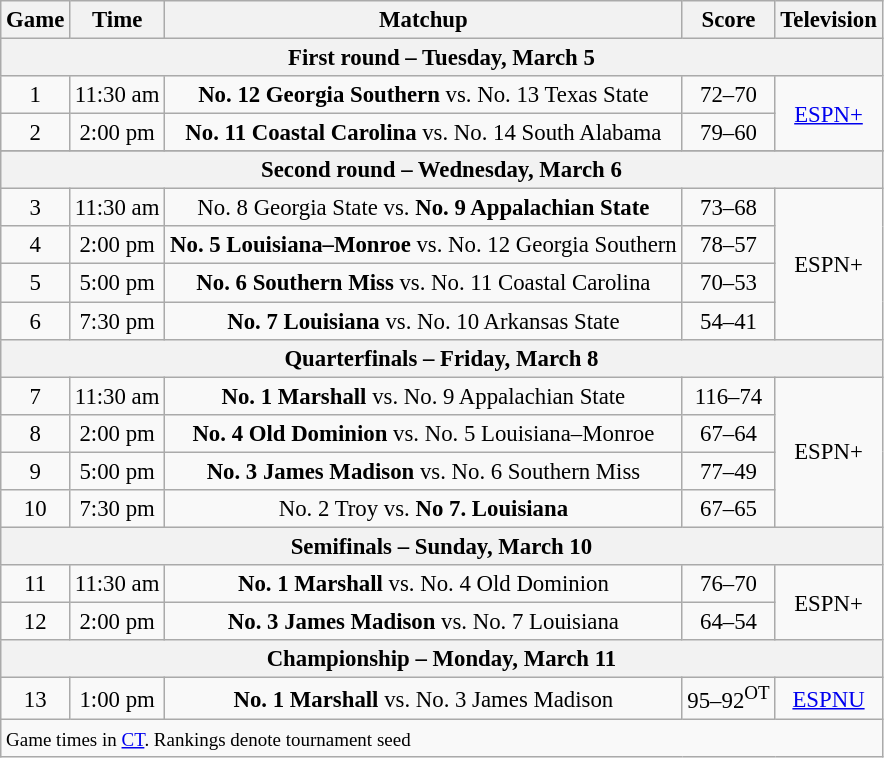<table class="wikitable" style="font-size: 95%;text-align:center">
<tr>
<th>Game</th>
<th>Time</th>
<th>Matchup</th>
<th>Score</th>
<th>Television</th>
</tr>
<tr>
<th colspan="5">First round – Tuesday, March 5</th>
</tr>
<tr>
<td>1</td>
<td>11:30 am</td>
<td><strong>No. 12 Georgia Southern</strong> vs. No. 13 Texas State</td>
<td>72–70</td>
<td rowspan="2"><a href='#'>ESPN+</a></td>
</tr>
<tr>
<td>2</td>
<td>2:00 pm</td>
<td><strong>No. 11 Coastal Carolina</strong> vs. No. 14 South Alabama</td>
<td>79–60</td>
</tr>
<tr>
</tr>
<tr>
<th colspan="5">Second round – Wednesday, March 6</th>
</tr>
<tr>
<td>3</td>
<td>11:30 am</td>
<td>No. 8 Georgia State vs. <strong>No. 9 Appalachian State</strong></td>
<td>73–68</td>
<td rowspan="4">ESPN+</td>
</tr>
<tr>
<td>4</td>
<td>2:00 pm</td>
<td><strong>No. 5 Louisiana–Monroe</strong> vs. No. 12 Georgia Southern</td>
<td>78–57</td>
</tr>
<tr>
<td>5</td>
<td>5:00 pm</td>
<td><strong>No. 6 Southern Miss</strong> vs. No. 11 Coastal Carolina</td>
<td>70–53</td>
</tr>
<tr>
<td>6</td>
<td>7:30 pm</td>
<td><strong>No. 7 Louisiana</strong> vs. No. 10 Arkansas State</td>
<td>54–41</td>
</tr>
<tr>
<th colspan="5">Quarterfinals – Friday, March 8</th>
</tr>
<tr>
<td>7</td>
<td>11:30 am</td>
<td><strong>No. 1 Marshall</strong> vs. No. 9 Appalachian State</td>
<td>116–74</td>
<td rowspan="4">ESPN+</td>
</tr>
<tr>
<td>8</td>
<td>2:00 pm</td>
<td><strong>No. 4 Old Dominion</strong> vs. No. 5 Louisiana–Monroe</td>
<td>67–64</td>
</tr>
<tr>
<td>9</td>
<td>5:00 pm</td>
<td><strong>No. 3 James Madison</strong> vs. No. 6 Southern Miss</td>
<td>77–49</td>
</tr>
<tr>
<td>10</td>
<td>7:30 pm</td>
<td>No. 2 Troy vs. <strong>No 7. Louisiana</strong></td>
<td>67–65</td>
</tr>
<tr>
<th colspan="5">Semifinals – Sunday, March 10</th>
</tr>
<tr>
<td>11</td>
<td>11:30 am</td>
<td><strong>No. 1 Marshall</strong> vs. No. 4 Old Dominion</td>
<td>76–70</td>
<td rowspan="2">ESPN+</td>
</tr>
<tr>
<td>12</td>
<td>2:00 pm</td>
<td><strong>No. 3 James Madison</strong> vs. No. 7 Louisiana</td>
<td>64–54</td>
</tr>
<tr>
<th colspan="5">Championship – Monday, March 11</th>
</tr>
<tr>
<td>13</td>
<td>1:00 pm</td>
<td><strong>No. 1 Marshall</strong> vs. No. 3 James Madison</td>
<td>95–92<sup>OT</sup></td>
<td><a href='#'>ESPNU</a></td>
</tr>
<tr>
<td colspan="5" align="left"><small>Game times in <a href='#'>CT</a>. Rankings denote tournament seed</small></td>
</tr>
</table>
